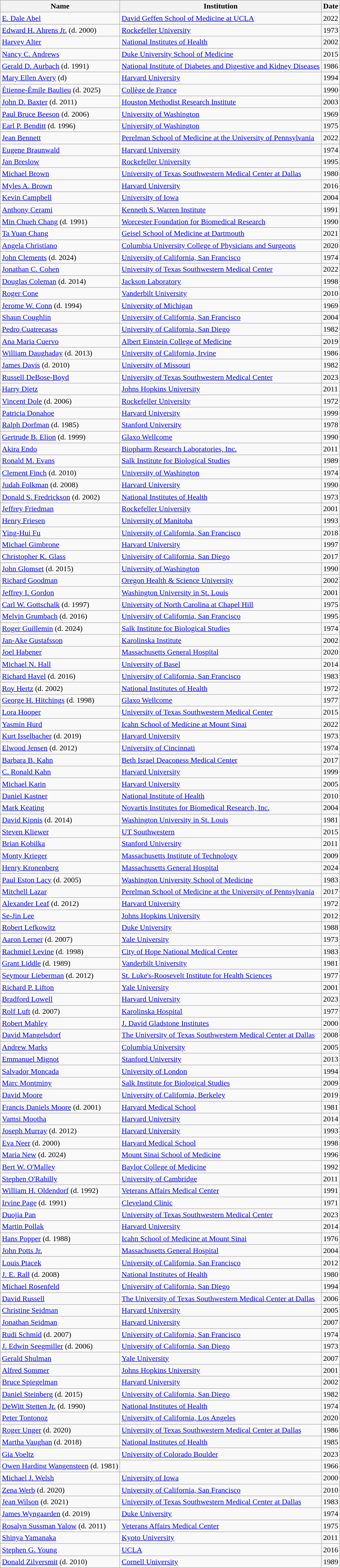<table class="wikitable sortable">
<tr>
<th>Name</th>
<th>Institution</th>
<th>Date</th>
</tr>
<tr>
<td><a href='#'>E. Dale Abel</a></td>
<td><a href='#'>David Geffen School of Medicine at UCLA</a></td>
<td>2022</td>
</tr>
<tr>
<td><a href='#'>Edward H. Ahrens Jr.</a> (d. 2000)</td>
<td><a href='#'>Rockefeller University</a></td>
<td>1973</td>
</tr>
<tr |>
<td><a href='#'>Harvey Alter</a></td>
<td><a href='#'>National Institutes of Health</a></td>
<td>2002</td>
</tr>
<tr>
<td><a href='#'>Nancy C. Andrews</a></td>
<td><a href='#'>Duke University School of Medicine</a></td>
<td>2015</td>
</tr>
<tr>
<td><a href='#'>Gerald D. Aurbach</a> (d. 1991)</td>
<td><a href='#'>National Institute of Diabetes and Digestive and Kidney Diseases</a></td>
<td>1986</td>
</tr>
<tr --->
<td><a href='#'>Mary Ellen Avery</a> (d)</td>
<td><a href='#'>Harvard University</a></td>
<td>1994</td>
</tr>
<tr --->
<td><a href='#'>Étienne-Émile Baulieu</a> (d. 2025)</td>
<td><a href='#'>Collège de France</a></td>
<td>1990</td>
</tr>
<tr --->
<td><a href='#'>John D. Baxter</a> (d. 2011)</td>
<td><a href='#'>Houston Methodist Research Institute</a></td>
<td>2003</td>
</tr>
<tr --->
<td><a href='#'>Paul Bruce Beeson</a> (d. 2006)</td>
<td><a href='#'>University of Washington</a></td>
<td>1969</td>
</tr>
<tr>
<td><a href='#'>Earl P. Benditt</a> (d. 1996)</td>
<td><a href='#'>University of Washington</a></td>
<td>1975</td>
</tr>
<tr>
<td><a href='#'>Jean Bennett</a></td>
<td><a href='#'>Perelman School of Medicine at the University of Pennsylvania</a></td>
<td>2022</td>
</tr>
<tr --->
<td><a href='#'>Eugene Braunwald</a></td>
<td><a href='#'>Harvard University</a></td>
<td>1974</td>
</tr>
<tr --->
<td><a href='#'>Jan Breslow</a></td>
<td><a href='#'>Rockefeller University</a></td>
<td>1995</td>
</tr>
<tr --->
<td><a href='#'>Michael Brown</a></td>
<td><a href='#'>University of Texas Southwestern Medical Center at Dallas</a></td>
<td>1980</td>
</tr>
<tr>
<td><a href='#'>Myles A. Brown</a></td>
<td><a href='#'>Harvard University</a></td>
<td>2016</td>
</tr>
<tr --->
<td><a href='#'>Kevin Campbell</a></td>
<td><a href='#'>University of Iowa</a></td>
<td>2004</td>
</tr>
<tr --->
<td><a href='#'>Anthony Cerami</a></td>
<td><a href='#'>Kenneth S. Warren Institute</a></td>
<td>1991</td>
</tr>
<tr>
<td><a href='#'>Min Chueh Chang</a> (d. 1991)</td>
<td><a href='#'>Worcester Foundation for Biomedical Research</a></td>
<td>1990</td>
</tr>
<tr>
<td><a href='#'>Ta Yuan Chang</a></td>
<td><a href='#'>Geisel School of Medicine at Dartmouth</a></td>
<td>2021</td>
</tr>
<tr>
<td><a href='#'>Angela Christiano</a></td>
<td><a href='#'>Columbia University College of Physicians and Surgeons</a></td>
<td>2020</td>
</tr>
<tr --->
<td><a href='#'>John Clements</a> (d. 2024)</td>
<td><a href='#'>University of California, San Francisco</a></td>
<td>1974</td>
</tr>
<tr>
<td><a href='#'>Jonathan C. Cohen</a></td>
<td><a href='#'>University of Texas Southwestern Medical Center</a></td>
<td>2022</td>
</tr>
<tr --->
<td><a href='#'>Douglas Coleman</a> (d. 2014)</td>
<td><a href='#'>Jackson Laboratory</a></td>
<td>1998</td>
</tr>
<tr --->
<td><a href='#'>Roger Cone</a></td>
<td><a href='#'>Vanderbilt University</a></td>
<td>2010</td>
</tr>
<tr>
<td><a href='#'>Jerome W. Conn</a> (d. 1994)</td>
<td><a href='#'>University of Michigan</a></td>
<td>1969</td>
</tr>
<tr --->
<td><a href='#'>Shaun Coughlin</a></td>
<td><a href='#'>University of California, San Francisco</a></td>
<td>2004</td>
</tr>
<tr --->
<td><a href='#'>Pedro Cuatrecasas</a></td>
<td><a href='#'>University of California, San Diego</a></td>
<td>1982</td>
</tr>
<tr>
<td><a href='#'>Ana Maria Cuervo</a></td>
<td><a href='#'>Albert Einstein College of Medicine</a></td>
<td>2019</td>
</tr>
<tr --->
<td><a href='#'>William Daughaday</a> (d. 2013)</td>
<td><a href='#'>University of California, Irvine</a></td>
<td>1986</td>
</tr>
<tr --->
<td><a href='#'>James Davis</a> (d. 2010)</td>
<td><a href='#'>University of Missouri</a></td>
<td>1982</td>
</tr>
<tr>
<td><a href='#'>Russell DeBose-Boyd</a></td>
<td><a href='#'>University of Texas Southwestern Medical Center</a></td>
<td>2023</td>
</tr>
<tr --->
<td><a href='#'>Harry Dietz</a></td>
<td><a href='#'>Johns Hopkins University</a></td>
<td>2011</td>
</tr>
<tr --->
<td><a href='#'>Vincent Dole</a> (d. 2006)</td>
<td><a href='#'>Rockefeller University</a></td>
<td>1972</td>
</tr>
<tr --->
<td><a href='#'>Patricia Donahoe</a></td>
<td><a href='#'>Harvard University</a></td>
<td>1999</td>
</tr>
<tr>
<td><a href='#'>Ralph Dorfman</a> (d. 1985)</td>
<td><a href='#'>Stanford University</a></td>
<td>1978</td>
</tr>
<tr>
<td><a href='#'>Gertrude B. Elion</a> (d. 1999)</td>
<td><a href='#'>Glaxo Wellcome</a></td>
<td>1990</td>
</tr>
<tr --->
<td><a href='#'>Akira Endo</a></td>
<td><a href='#'>Biopharm Research Laboratories, Inc.</a></td>
<td>2011</td>
</tr>
<tr --->
<td><a href='#'>Ronald M. Evans</a></td>
<td><a href='#'>Salk Institute for Biological Studies</a></td>
<td>1989</td>
</tr>
<tr --->
<td><a href='#'>Clement Finch</a> (d. 2010)</td>
<td><a href='#'>University of Washington</a></td>
<td>1974</td>
</tr>
<tr --->
<td><a href='#'>Judah Folkman</a> (d. 2008)</td>
<td><a href='#'>Harvard University</a></td>
<td>1990</td>
</tr>
<tr>
<td><a href='#'>Donald S. Fredrickson</a> (d. 2002)</td>
<td><a href='#'>National Institutes of Health</a></td>
<td>1973</td>
</tr>
<tr --->
<td><a href='#'>Jeffrey Friedman</a></td>
<td><a href='#'>Rockefeller University</a></td>
<td>2001</td>
</tr>
<tr --->
<td><a href='#'>Henry Friesen</a></td>
<td><a href='#'>University of Manitoba</a></td>
<td>1993</td>
</tr>
<tr>
<td><a href='#'>Ying-Hui Fu</a></td>
<td><a href='#'>University of California, San Francisco</a></td>
<td>2018</td>
</tr>
<tr --->
<td><a href='#'>Michael Gimbrone</a></td>
<td><a href='#'>Harvard University</a></td>
<td>1997</td>
</tr>
<tr>
<td><a href='#'>Christopher K. Glass</a></td>
<td><a href='#'>University of California, San Diego</a></td>
<td>2017</td>
</tr>
<tr --->
<td><a href='#'>John Glomset</a> (d. 2015)</td>
<td><a href='#'>University of Washington</a></td>
<td>1990</td>
</tr>
<tr>
<td><a href='#'>Richard Goodman</a></td>
<td><a href='#'>Oregon Health & Science University</a></td>
<td>2002</td>
</tr>
<tr --->
<td><a href='#'>Jeffrey I. Gordon</a></td>
<td><a href='#'>Washington University in St. Louis</a></td>
<td>2001</td>
</tr>
<tr>
<td><a href='#'>Carl W. Gottschalk</a> (d. 1997)</td>
<td><a href='#'>University of North Carolina at Chapel Hill</a></td>
<td>1975</td>
</tr>
<tr --->
<td><a href='#'>Melvin Grumbach</a> (d. 2016)</td>
<td><a href='#'>University of California, San Francisco</a></td>
<td>1995</td>
</tr>
<tr --->
<td><a href='#'>Roger Guillemin</a> (d. 2024)</td>
<td><a href='#'>Salk Institute for Biological Studies</a></td>
<td>1974</td>
</tr>
<tr --->
<td><a href='#'>Jan-Ake Gustafsson</a></td>
<td><a href='#'>Karolinska Institute</a></td>
<td>2002</td>
</tr>
<tr>
<td><a href='#'>Joel Habener</a></td>
<td><a href='#'>Massachusetts General Hospital</a></td>
<td>2020</td>
</tr>
<tr>
<td><a href='#'>Michael N. Hall</a></td>
<td><a href='#'>University of Basel</a></td>
<td>2014</td>
</tr>
<tr --->
<td><a href='#'>Richard Havel</a> (d. 2016)</td>
<td><a href='#'>University of California, San Francisco</a></td>
<td>1983</td>
</tr>
<tr>
<td><a href='#'>Roy Hertz</a> (d. 2002)</td>
<td><a href='#'>National Institutes of Health</a></td>
<td>1972</td>
</tr>
<tr>
<td><a href='#'>George H. Hitchings</a> (d. 1998)</td>
<td><a href='#'>Glaxo Wellcome</a></td>
<td>1977</td>
</tr>
<tr>
<td><a href='#'>Lora Hooper</a></td>
<td><a href='#'>University of Texas Southwestern Medical Center</a></td>
<td>2015</td>
</tr>
<tr>
<td><a href='#'>Yasmin Hurd</a></td>
<td><a href='#'>Icahn School of Medicine at Mount Sinai</a></td>
<td>2022</td>
</tr>
<tr --->
<td><a href='#'>Kurt Isselbacher</a> (d. 2019)</td>
<td><a href='#'>Harvard University</a></td>
<td>1973</td>
</tr>
<tr --->
<td><a href='#'>Elwood Jensen</a> (d. 2012)</td>
<td><a href='#'>University of Cincinnati</a></td>
<td>1974</td>
</tr>
<tr>
<td><a href='#'>Barbara B. Kahn</a></td>
<td><a href='#'>Beth Israel Deaconess Medical Center</a></td>
<td>2017</td>
</tr>
<tr --->
<td><a href='#'>C. Ronald Kahn</a></td>
<td><a href='#'>Harvard University</a></td>
<td>1999</td>
</tr>
<tr --->
<td><a href='#'>Michael Karin</a></td>
<td><a href='#'>Harvard University</a></td>
<td>2005</td>
</tr>
<tr --->
<td><a href='#'>Daniel Kastner</a></td>
<td><a href='#'>National Institute of Health</a></td>
<td>2010</td>
</tr>
<tr --->
<td><a href='#'>Mark Keating</a></td>
<td><a href='#'>Novartis Institutes for Biomedical Research, Inc.</a></td>
<td>2004</td>
</tr>
<tr --->
<td><a href='#'>David Kipnis</a> (d. 2014)</td>
<td><a href='#'>Washington University in St. Louis</a></td>
<td>1981</td>
</tr>
<tr>
<td><a href='#'>Steven Kliewer</a></td>
<td><a href='#'>UT Southwestern</a></td>
<td>2015</td>
</tr>
<tr --->
<td><a href='#'>Brian Kobilka</a></td>
<td><a href='#'>Stanford University</a></td>
<td>2011</td>
</tr>
<tr --->
<td><a href='#'>Monty Krieger</a></td>
<td><a href='#'>Massachusetts Institute of Technology</a></td>
<td>2009</td>
</tr>
<tr>
<td><a href='#'>Henry Kronenberg</a></td>
<td><a href='#'>Massachusetts General Hospital</a></td>
<td>2024</td>
</tr>
<tr>
<td><a href='#'>Paul Eston Lacy</a> (d. 2005)</td>
<td><a href='#'>Washington University School of Medicine</a></td>
<td>1983</td>
</tr>
<tr>
<td><a href='#'>Mitchell Lazar</a></td>
<td><a href='#'>Perelman School of Medicine at the University of Pennsylvania</a></td>
<td>2017</td>
</tr>
<tr --->
<td><a href='#'>Alexander Leaf</a> (d. 2012)</td>
<td><a href='#'>Harvard University</a></td>
<td>1972</td>
</tr>
<tr --->
<td><a href='#'>Se-Jin Lee</a></td>
<td><a href='#'>Johns Hopkins University</a></td>
<td>2012</td>
</tr>
<tr --->
<td><a href='#'>Robert Lefkowitz</a></td>
<td><a href='#'>Duke University</a></td>
<td>1988</td>
</tr>
<tr --->
<td><a href='#'>Aaron Lerner</a> (d. 2007)</td>
<td><a href='#'>Yale University</a></td>
<td>1973</td>
</tr>
<tr>
<td><a href='#'>Rachmiel Levine</a> (d. 1998)</td>
<td><a href='#'>City of Hope National Medical Center</a></td>
<td>1983</td>
</tr>
<tr --->
<td><a href='#'>Grant Liddle</a> (d. 1989)</td>
<td><a href='#'>Vanderbilt University</a></td>
<td>1981</td>
</tr>
<tr --->
<td><a href='#'>Seymour Lieberman</a> (d. 2012)</td>
<td><a href='#'>St. Luke's-Roosevelt Institute for Health Sciences</a></td>
<td>1977</td>
</tr>
<tr --->
<td><a href='#'>Richard P. Lifton</a></td>
<td><a href='#'>Yale University</a></td>
<td>2001</td>
</tr>
<tr>
<td><a href='#'>Bradford Lowell</a></td>
<td><a href='#'>Harvard University</a></td>
<td>2023</td>
</tr>
<tr --->
<td><a href='#'>Rolf Luft</a> (d. 2007)</td>
<td><a href='#'>Karolinska Hospital</a></td>
<td>1977</td>
</tr>
<tr --->
<td><a href='#'>Robert Mahley</a></td>
<td><a href='#'>J. David Gladstone Institutes</a></td>
<td>2000</td>
</tr>
<tr --->
<td><a href='#'>David Mangelsdorf</a></td>
<td><a href='#'>The University of Texas Southwestern Medical Center at Dallas</a></td>
<td>2008</td>
</tr>
<tr --->
<td><a href='#'>Andrew Marks</a></td>
<td><a href='#'>Columbia University</a></td>
<td>2005</td>
</tr>
<tr>
<td><a href='#'>Emmanuel Mignot</a></td>
<td><a href='#'>Stanford University</a></td>
<td>2013</td>
</tr>
<tr --->
<td><a href='#'>Salvador Moncada</a></td>
<td><a href='#'>University of London</a></td>
<td>1994</td>
</tr>
<tr --->
<td><a href='#'>Marc Montminy</a></td>
<td><a href='#'>Salk Institute for Biological Studies</a></td>
<td>2009</td>
</tr>
<tr>
<td><a href='#'>David Moore</a></td>
<td><a href='#'>University of California, Berkeley</a></td>
<td>2019</td>
</tr>
<tr>
<td><a href='#'>Francis Daniels Moore</a> (d. 2001)</td>
<td><a href='#'>Harvard Medical School</a></td>
<td>1981</td>
</tr>
<tr>
<td><a href='#'>Vamsi Mootha</a></td>
<td><a href='#'>Harvard University</a></td>
<td>2014</td>
</tr>
<tr --->
<td><a href='#'>Joseph Murray</a> (d. 2012)</td>
<td><a href='#'>Harvard University</a></td>
<td>1993</td>
</tr>
<tr>
<td><a href='#'>Eva Neer</a> (d. 2000)</td>
<td><a href='#'>Harvard Medical School</a></td>
<td>1998</td>
</tr>
<tr --->
<td><a href='#'>Maria New</a> (d. 2024)</td>
<td><a href='#'>Mount Sinai School of Medicine</a></td>
<td>1996</td>
</tr>
<tr --->
<td><a href='#'>Bert W. O'Malley</a></td>
<td><a href='#'>Baylor College of Medicine</a></td>
<td>1992</td>
</tr>
<tr --->
<td><a href='#'>Stephen O'Rahilly</a></td>
<td><a href='#'>University of Cambridge</a></td>
<td>2011</td>
</tr>
<tr>
<td><a href='#'>William H. Oldendorf</a> (d. 1992)</td>
<td><a href='#'>Veterans Affairs Medical Center</a></td>
<td>1991</td>
</tr>
<tr>
<td><a href='#'>Irvine Page</a> (d. 1991)</td>
<td><a href='#'>Cleveland Clinic</a></td>
<td>1971</td>
</tr>
<tr>
<td><a href='#'>Duojia Pan</a></td>
<td><a href='#'>University of Texas Southwestern Medical Center</a></td>
<td>2023</td>
</tr>
<tr>
<td><a href='#'>Martin Pollak</a></td>
<td><a href='#'>Harvard University</a></td>
<td>2014</td>
</tr>
<tr>
<td><a href='#'>Hans Popper</a> (d. 1988)</td>
<td><a href='#'>Icahn School of Medicine at Mount Sinai</a></td>
<td>1976</td>
</tr>
<tr --->
<td><a href='#'>John Potts Jr.</a></td>
<td><a href='#'>Massachusetts General Hospital</a></td>
<td>2004</td>
</tr>
<tr --->
<td><a href='#'>Louis Ptacek</a></td>
<td><a href='#'>University of California, San Francisco</a></td>
<td>2012</td>
</tr>
<tr --->
<td><a href='#'>J. E. Rall</a> (d. 2008)</td>
<td><a href='#'>National Institutes of Health</a></td>
<td>1980</td>
</tr>
<tr --->
<td><a href='#'>Michael Rosenfeld</a></td>
<td><a href='#'>University of California, San Diego</a></td>
<td>1994</td>
</tr>
<tr --->
<td><a href='#'>David Russell</a></td>
<td><a href='#'>The University of Texas Southwestern Medical Center at Dallas</a></td>
<td>2006</td>
</tr>
<tr --->
<td><a href='#'>Christine Seidman</a></td>
<td><a href='#'>Harvard University</a></td>
<td>2005</td>
</tr>
<tr --->
<td><a href='#'>Jonathan Seidman</a></td>
<td><a href='#'>Harvard University</a></td>
<td>2007</td>
</tr>
<tr --->
<td><a href='#'>Rudi Schmid</a> (d. 2007)</td>
<td><a href='#'>University of California, San Francisco</a></td>
<td>1974</td>
</tr>
<tr --->
<td><a href='#'>J. Edwin Seegmiller</a> (d. 2006)</td>
<td><a href='#'>University of California, San Diego</a></td>
<td>1973</td>
</tr>
<tr --->
<td><a href='#'>Gerald Shulman</a></td>
<td><a href='#'>Yale University</a></td>
<td>2007</td>
</tr>
<tr --->
<td><a href='#'>Alfred Sommer</a></td>
<td><a href='#'>Johns Hopkins University</a></td>
<td>2001</td>
</tr>
<tr --->
<td><a href='#'>Bruce Spiegelman</a></td>
<td><a href='#'>Harvard University</a></td>
<td>2002</td>
</tr>
<tr --->
<td><a href='#'>Daniel Steinberg</a> (d. 2015)</td>
<td><a href='#'>University of California, San Diego</a></td>
<td>1982</td>
</tr>
<tr>
<td><a href='#'>DeWitt Stetten Jr.</a> (d. 1990)</td>
<td><a href='#'>National Institutes of Health</a></td>
<td>1974</td>
</tr>
<tr>
<td><a href='#'>Peter Tontonoz</a></td>
<td><a href='#'>University of California, Los Angeles</a></td>
<td>2020</td>
</tr>
<tr --->
<td><a href='#'>Roger Unger</a> (d. 2020)</td>
<td><a href='#'>University of Texas Southwestern Medical Center at Dallas</a></td>
<td>1986</td>
</tr>
<tr --->
<td><a href='#'>Martha Vaughan</a> (d. 2018)</td>
<td><a href='#'>National Institutes of Health</a></td>
<td>1985</td>
</tr>
<tr>
<td><a href='#'>Gia Voeltz</a></td>
<td><a href='#'>University of Colorado Boulder</a></td>
<td>2023</td>
</tr>
<tr>
<td><a href='#'>Owen Harding Wangensteen</a> (d. 1981)</td>
<td></td>
<td>1966</td>
</tr>
<tr --->
<td><a href='#'>Michael J. Welsh</a></td>
<td><a href='#'>University of Iowa</a></td>
<td>2000</td>
</tr>
<tr --->
<td><a href='#'>Zena Werb</a> (d. 2020)</td>
<td><a href='#'>University of California, San Francisco</a></td>
<td>2010</td>
</tr>
<tr --->
<td><a href='#'>Jean Wilson</a> (d. 2021)</td>
<td><a href='#'>University of Texas Southwestern Medical Center at Dallas</a></td>
<td>1983</td>
</tr>
<tr --->
<td><a href='#'>James Wyngaarden</a> (d. 2019)</td>
<td><a href='#'>Duke University</a></td>
<td>1974</td>
</tr>
<tr>
<td><a href='#'>Rosalyn Sussman Yalow</a> (d. 2011)</td>
<td><a href='#'>Veterans Affairs Medical Center</a></td>
<td>1975</td>
</tr>
<tr --->
<td><a href='#'>Shinya Yamanaka</a></td>
<td><a href='#'>Kyoto University</a></td>
<td>2011</td>
</tr>
<tr>
<td><a href='#'>Stephen G. Young</a></td>
<td><a href='#'>UCLA</a></td>
<td>2016</td>
</tr>
<tr --->
<td><a href='#'>Donald Zilversmit</a> (d. 2010)</td>
<td><a href='#'>Cornell University</a></td>
<td>1989</td>
</tr>
</table>
